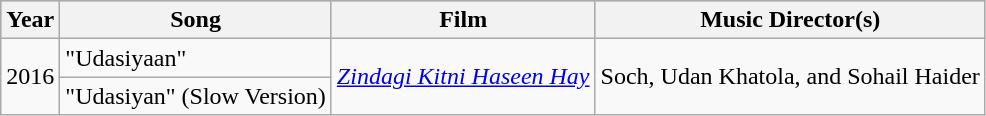<table class="wikitable">
<tr style="background:#b0c4de; text-align:center;">
<th>Year</th>
<th>Song</th>
<th>Film</th>
<th>Music Director(s)</th>
</tr>
<tr>
<td rowspan=2>2016</td>
<td>"Udasiyaan"</td>
<td rowspan=2><em><a href='#'>Zindagi Kitni Haseen Hay</a></em></td>
<td rowspan=2>Soch, Udan Khatola, and Sohail Haider</td>
</tr>
<tr>
<td>"Udasiyan" (Slow Version)</td>
</tr>
</table>
